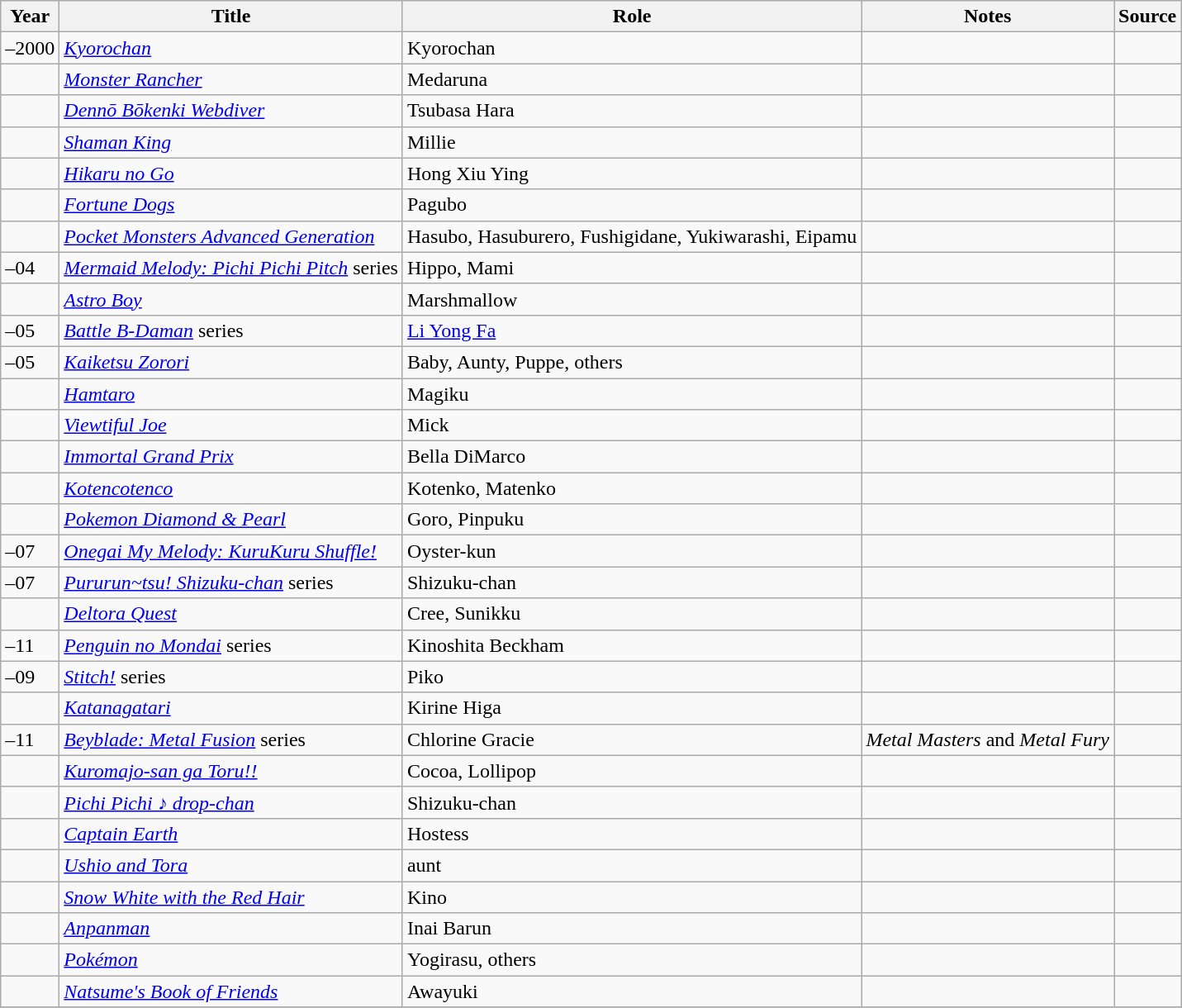<table class="wikitable sortable plainrowheaders">
<tr>
<th>Year</th>
<th>Title</th>
<th>Role</th>
<th class="unsortable">Notes</th>
<th class="unsortable">Source</th>
</tr>
<tr>
<td>–2000</td>
<td><em><a href='#'>Kyorochan</a></em></td>
<td>Kyorochan</td>
<td></td>
<td></td>
</tr>
<tr>
<td></td>
<td><em><a href='#'>Monster Rancher</a></em></td>
<td>Medaruna</td>
<td></td>
<td></td>
</tr>
<tr>
<td></td>
<td><em><a href='#'>Dennō Bōkenki Webdiver</a></em></td>
<td>Tsubasa Hara</td>
<td></td>
<td></td>
</tr>
<tr>
<td></td>
<td><em><a href='#'>Shaman King</a></em></td>
<td>Millie</td>
<td></td>
<td></td>
</tr>
<tr>
<td></td>
<td><em><a href='#'>Hikaru no Go</a></em></td>
<td>Hong Xiu Ying</td>
<td></td>
<td></td>
</tr>
<tr>
<td></td>
<td><em><a href='#'>Fortune Dogs</a></em></td>
<td>Pagubo</td>
<td></td>
<td></td>
</tr>
<tr>
<td></td>
<td><em><a href='#'>Pocket Monsters Advanced Generation</a></em></td>
<td>Hasubo, Hasuburero, Fushigidane, Yukiwarashi, Eipamu</td>
<td></td>
<td></td>
</tr>
<tr>
<td>–04</td>
<td><em><a href='#'>Mermaid Melody: Pichi Pichi Pitch</a></em> series</td>
<td>Hippo, Mami</td>
<td></td>
<td></td>
</tr>
<tr>
<td></td>
<td><em><a href='#'>Astro Boy</a></em></td>
<td>Marshmallow</td>
<td></td>
<td></td>
</tr>
<tr>
<td>–05</td>
<td><em><a href='#'>Battle B-Daman</a></em> series</td>
<td><a href='#'>Li Yong Fa</a></td>
<td></td>
<td></td>
</tr>
<tr>
<td>–05</td>
<td><em><a href='#'>Kaiketsu Zorori</a></em></td>
<td>Baby, Aunty, Puppe, others</td>
<td></td>
<td></td>
</tr>
<tr>
<td></td>
<td><em><a href='#'>Hamtaro</a></em></td>
<td>Magiku</td>
<td></td>
<td></td>
</tr>
<tr>
<td></td>
<td><em><a href='#'>Viewtiful Joe</a></em></td>
<td>Mick</td>
<td></td>
<td></td>
</tr>
<tr>
<td></td>
<td><em><a href='#'>Immortal Grand Prix</a></em></td>
<td>Bella DiMarco</td>
<td></td>
<td></td>
</tr>
<tr>
<td></td>
<td><em><a href='#'>Kotencotenco</a></em></td>
<td>Kotenko, Matenko</td>
<td></td>
<td></td>
</tr>
<tr>
<td></td>
<td><em><a href='#'>Pokemon Diamond & Pearl</a></em></td>
<td>Goro, Pinpuku</td>
<td></td>
<td></td>
</tr>
<tr>
<td>–07</td>
<td><em><a href='#'>Onegai My Melody: KuruKuru Shuffle!</a></em></td>
<td>Oyster-kun</td>
<td></td>
<td></td>
</tr>
<tr>
<td>–07</td>
<td><em><a href='#'>Pururun~tsu! Shizuku-chan</a></em> series</td>
<td>Shizuku-chan</td>
<td></td>
<td></td>
</tr>
<tr>
<td></td>
<td><em><a href='#'>Deltora Quest</a></em></td>
<td>Cree, Sunikku</td>
<td></td>
<td></td>
</tr>
<tr>
<td>–11</td>
<td><em><a href='#'>Penguin no Mondai</a></em> series</td>
<td>Kinoshita Beckham</td>
<td></td>
<td></td>
</tr>
<tr>
<td>–09</td>
<td><em><a href='#'>Stitch!</a></em> series</td>
<td>Piko</td>
<td></td>
<td></td>
</tr>
<tr>
<td></td>
<td><em><a href='#'>Katanagatari</a></em></td>
<td>Kirine Higa</td>
<td></td>
<td></td>
</tr>
<tr>
<td>–11</td>
<td><em><a href='#'>Beyblade: Metal Fusion</a></em> series</td>
<td>Chlorine Gracie</td>
<td><em>Metal Masters</em> and <em>Metal Fury</em></td>
<td></td>
</tr>
<tr>
<td></td>
<td><em><a href='#'>Kuromajo-san ga Toru!!</a></em></td>
<td>Cocoa, Lollipop</td>
<td></td>
<td></td>
</tr>
<tr>
<td></td>
<td><em><a href='#'>Pichi Pichi ♪ drop-chan</a></em></td>
<td>Shizuku-chan</td>
<td></td>
<td></td>
</tr>
<tr>
<td></td>
<td><em><a href='#'>Captain Earth</a></em></td>
<td>Hostess</td>
<td></td>
<td></td>
</tr>
<tr>
<td></td>
<td><em><a href='#'>Ushio and Tora</a></em></td>
<td>aunt</td>
<td></td>
<td></td>
</tr>
<tr>
<td></td>
<td><em><a href='#'>Snow White with the Red Hair</a></em></td>
<td>Kino</td>
<td></td>
<td></td>
</tr>
<tr>
<td></td>
<td><em><a href='#'>Anpanman</a></em></td>
<td>Inai Barun </td>
<td></td>
<td></td>
</tr>
<tr>
<td></td>
<td><em><a href='#'>Pokémon</a></em></td>
<td>Yogirasu, others </td>
<td></td>
<td></td>
</tr>
<tr>
<td></td>
<td><em><a href='#'>Natsume's Book of Friends</a></em></td>
<td>Awayuki</td>
<td></td>
<td></td>
</tr>
<tr>
</tr>
</table>
